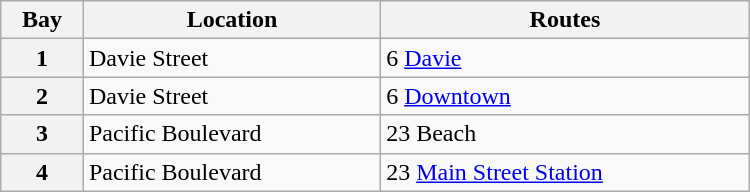<table class="wikitable" width="500">
<tr>
<th>Bay</th>
<th>Location</th>
<th scope="col">Routes</th>
</tr>
<tr>
<th>1</th>
<td>Davie Street<br></td>
<td>6 <a href='#'>Davie</a></td>
</tr>
<tr>
<th>2</th>
<td>Davie Street<br></td>
<td>6 <a href='#'>Downtown</a></td>
</tr>
<tr>
<th>3</th>
<td>Pacific Boulevard<br></td>
<td>23 Beach</td>
</tr>
<tr>
<th>4</th>
<td>Pacific Boulevard<br></td>
<td>23 <a href='#'>Main Street Station</a></td>
</tr>
</table>
